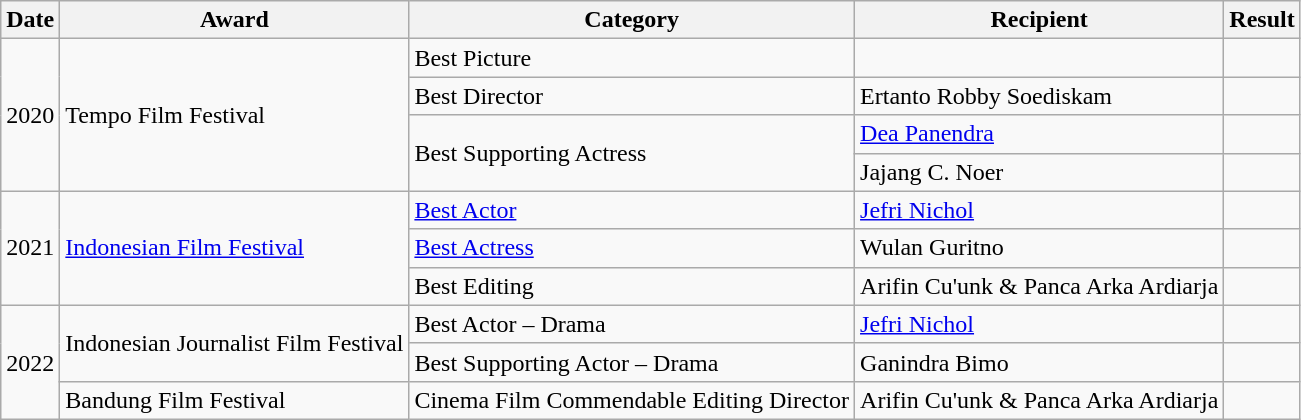<table class="wikitable">
<tr>
<th>Date</th>
<th>Award</th>
<th>Category</th>
<th>Recipient</th>
<th>Result</th>
</tr>
<tr>
<td rowspan="4">2020</td>
<td rowspan="4">Tempo Film Festival</td>
<td>Best Picture</td>
<td></td>
<td></td>
</tr>
<tr>
<td>Best Director</td>
<td>Ertanto Robby Soediskam</td>
<td></td>
</tr>
<tr>
<td rowspan="2">Best Supporting Actress</td>
<td><a href='#'>Dea Panendra</a></td>
<td></td>
</tr>
<tr>
<td>Jajang C. Noer</td>
<td></td>
</tr>
<tr>
<td rowspan="3">2021</td>
<td rowspan="3"><a href='#'>Indonesian Film Festival</a></td>
<td><a href='#'>Best Actor</a></td>
<td><a href='#'>Jefri Nichol</a></td>
<td></td>
</tr>
<tr>
<td><a href='#'>Best Actress</a></td>
<td>Wulan Guritno</td>
<td></td>
</tr>
<tr>
<td>Best Editing</td>
<td>Arifin Cu'unk & Panca Arka Ardiarja</td>
<td></td>
</tr>
<tr>
<td rowspan="3">2022</td>
<td rowspan="2">Indonesian Journalist Film Festival</td>
<td>Best Actor – Drama</td>
<td><a href='#'>Jefri Nichol</a></td>
<td></td>
</tr>
<tr>
<td>Best Supporting Actor – Drama</td>
<td>Ganindra Bimo</td>
<td></td>
</tr>
<tr>
<td>Bandung Film Festival</td>
<td>Cinema Film Commendable Editing Director</td>
<td>Arifin Cu'unk & Panca Arka Ardiarja</td>
<td></td>
</tr>
</table>
